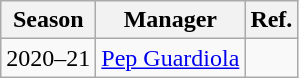<table class="wikitable" style="text-align:center">
<tr>
<th>Season</th>
<th>Manager</th>
<th>Ref.</th>
</tr>
<tr>
<td>2020–21</td>
<td> <a href='#'>Pep Guardiola</a></td>
<td></td>
</tr>
</table>
